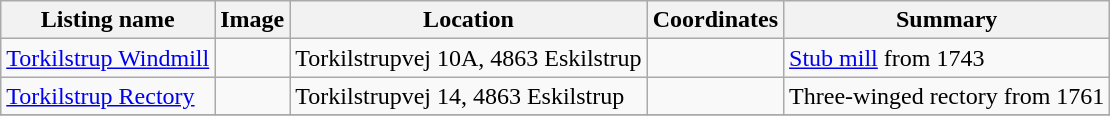<table class="wikitable sortable">
<tr>
<th>Listing name</th>
<th>Image</th>
<th>Location</th>
<th>Coordinates</th>
<th>Summary</th>
</tr>
<tr>
<td><a href='#'>Torkilstrup Windmill</a></td>
<td></td>
<td>Torkilstrupvej 10A, 4863 Eskilstrup</td>
<td></td>
<td><a href='#'>Stub mill</a> from 1743</td>
</tr>
<tr>
<td><a href='#'>Torkilstrup Rectory</a></td>
<td></td>
<td>Torkilstrupvej 14, 4863 Eskilstrup</td>
<td></td>
<td>Three-winged rectory from 1761</td>
</tr>
<tr>
</tr>
</table>
